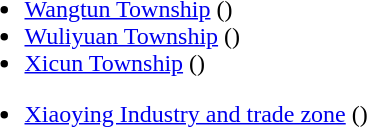<table>
<tr>
<td valign="top"><br><ul><li><a href='#'>Wangtun Township</a> ()</li><li><a href='#'>Wuliyuan Township</a> ()</li><li><a href='#'>Xicun Township</a> ()</li></ul><ul><li><a href='#'>Xiaoying Industry and trade zone</a> ()</li></ul></td>
</tr>
</table>
